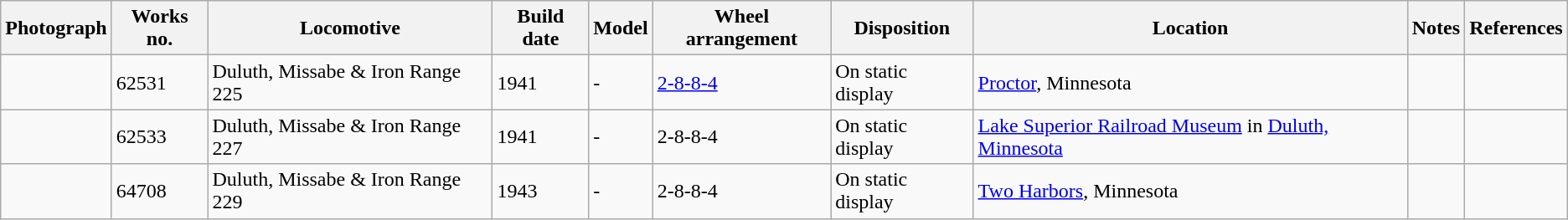<table class="wikitable">
<tr>
<th>Photograph</th>
<th>Works no.</th>
<th>Locomotive</th>
<th>Build date</th>
<th>Model</th>
<th>Wheel arrangement</th>
<th>Disposition</th>
<th>Location</th>
<th>Notes</th>
<th>References</th>
</tr>
<tr>
<td></td>
<td>62531</td>
<td>Duluth, Missabe & Iron Range 225</td>
<td>1941</td>
<td>-</td>
<td><a href='#'>2-8-8-4</a></td>
<td>On static display</td>
<td><a href='#'>Proctor</a>, Minnesota</td>
<td></td>
<td></td>
</tr>
<tr>
<td></td>
<td>62533</td>
<td>Duluth, Missabe & Iron Range 227</td>
<td>1941</td>
<td>-</td>
<td>2-8-8-4</td>
<td>On static display</td>
<td><a href='#'>Lake Superior Railroad Museum</a> in <a href='#'>Duluth, Minnesota</a></td>
<td></td>
<td></td>
</tr>
<tr>
<td></td>
<td>64708</td>
<td>Duluth, Missabe & Iron Range 229</td>
<td>1943</td>
<td>-</td>
<td>2-8-8-4</td>
<td>On static display</td>
<td><a href='#'>Two Harbors</a>, Minnesota</td>
<td></td>
<td></td>
</tr>
</table>
